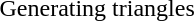<table>
<tr>
<td></td>
<td><br>Generating triangles</td>
</tr>
</table>
